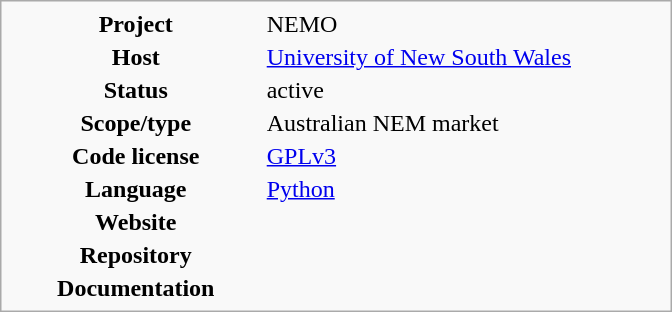<table class="infobox" style="width: 28em">
<tr>
<th style="width: 35%">Project</th>
<td style="width: 55%">NEMO</td>
</tr>
<tr>
<th>Host</th>
<td><a href='#'>University of New South Wales</a></td>
</tr>
<tr>
<th>Status</th>
<td>active</td>
</tr>
<tr>
<th>Scope/type</th>
<td>Australian NEM market</td>
</tr>
<tr>
<th>Code license</th>
<td><a href='#'>GPLv3</a></td>
</tr>
<tr>
<th>Language</th>
<td><a href='#'>Python</a></td>
</tr>
<tr>
<th>Website</th>
<td></td>
</tr>
<tr>
<th>Repository</th>
<td> </td>
</tr>
<tr>
<th>Documentation</th>
<td></td>
</tr>
</table>
